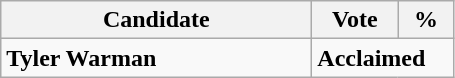<table class="wikitable">
<tr>
<th bgcolor="#DDDDFF" width="200px">Candidate</th>
<th bgcolor="#DDDDFF" width="50px">Vote</th>
<th bgcolor="#DDDDFF" width="30px">%</th>
</tr>
<tr>
<td><strong>Tyler Warman</strong></td>
<td colspan="2"><strong>Acclaimed</strong></td>
</tr>
</table>
